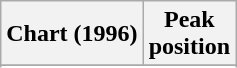<table class="wikitable sortable plainrowheaders" style="text-align:center">
<tr>
<th scope="col">Chart (1996)</th>
<th scope="col">Peak<br> position</th>
</tr>
<tr>
</tr>
<tr>
</tr>
</table>
